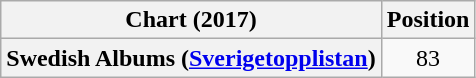<table class="wikitable sortable plainrowheaders">
<tr>
<th>Chart (2017)</th>
<th>Position</th>
</tr>
<tr>
<th scope="row">Swedish Albums (<a href='#'>Sverigetopplistan</a>)</th>
<td style="text-align:center">83</td>
</tr>
</table>
